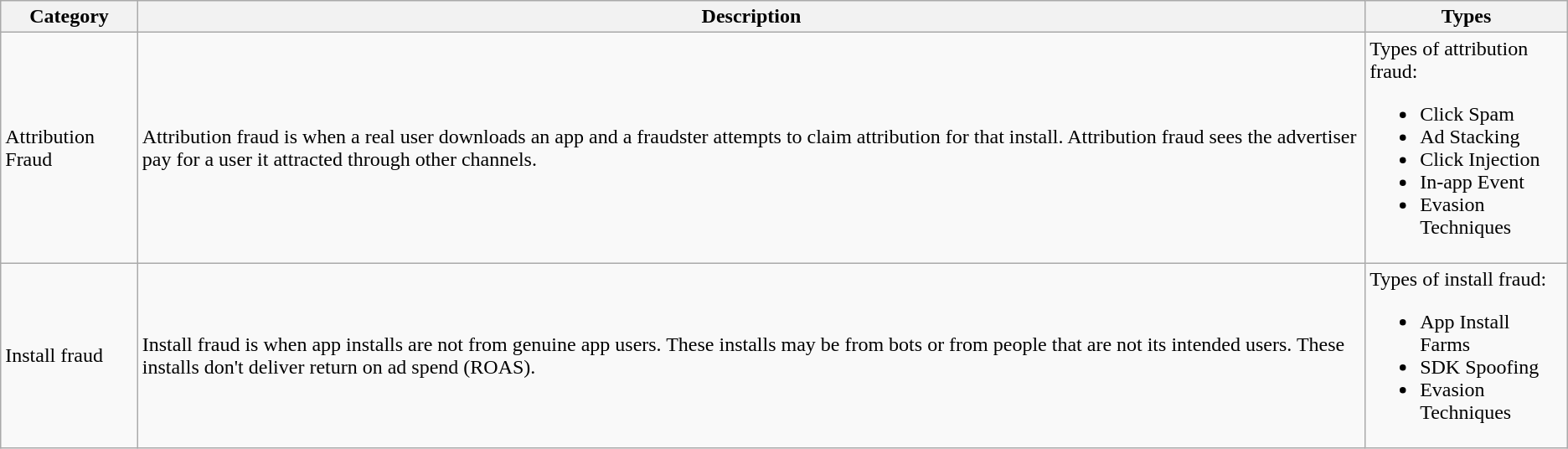<table class="wikitable">
<tr>
<th>Category</th>
<th>Description</th>
<th>Types</th>
</tr>
<tr>
<td>Attribution Fraud</td>
<td>Attribution fraud is when a real user downloads an app and a fraudster attempts to claim attribution for that install. Attribution fraud sees the advertiser pay for a user it attracted through other channels.</td>
<td>Types of attribution fraud:<br><ul><li>Click Spam</li><li>Ad Stacking</li><li>Click Injection</li><li>In-app Event</li><li>Evasion Techniques</li></ul></td>
</tr>
<tr>
<td>Install fraud</td>
<td>Install fraud is when app installs are not from genuine app users. These installs may be from bots or from people that are not its intended users. These installs don't deliver return on ad spend (ROAS).</td>
<td>Types of install fraud:<br><ul><li>App Install Farms</li><li>SDK Spoofing</li><li>Evasion Techniques</li></ul></td>
</tr>
</table>
